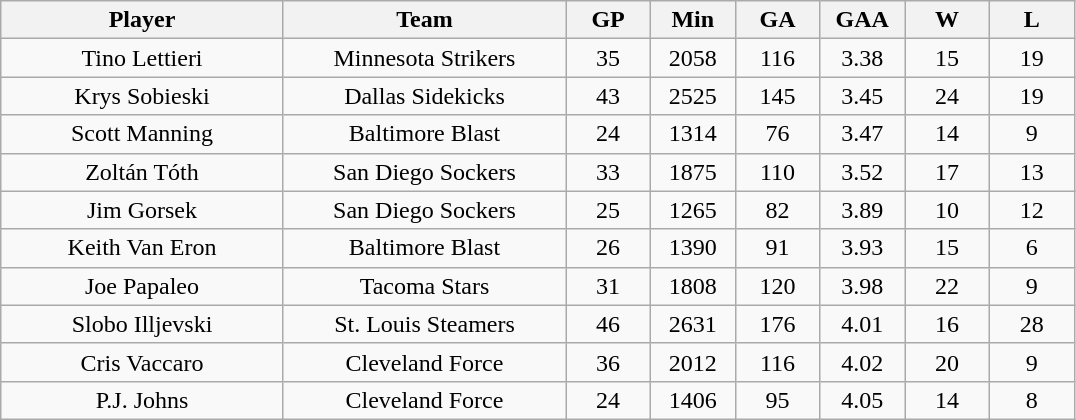<table class="wikitable">
<tr>
<th bgcolor="#DDDDFF" width="20%">Player</th>
<th bgcolor="#DDDDFF" width="20%">Team</th>
<th bgcolor="#DDDDFF" width="6%">GP</th>
<th bgcolor="#DDDDFF" width="6%">Min</th>
<th bgcolor="#DDDDFF" width="6%">GA</th>
<th bgcolor="#DDDDFF" width="6%">GAA</th>
<th bgcolor="#DDDDFF" width="6%">W</th>
<th bgcolor="#DDDDFF" width="6%">L</th>
</tr>
<tr align=center>
<td>Tino Lettieri</td>
<td>Minnesota Strikers</td>
<td>35</td>
<td>2058</td>
<td>116</td>
<td>3.38</td>
<td>15</td>
<td>19</td>
</tr>
<tr align=center>
<td>Krys Sobieski</td>
<td>Dallas Sidekicks</td>
<td>43</td>
<td>2525</td>
<td>145</td>
<td>3.45</td>
<td>24</td>
<td>19</td>
</tr>
<tr align=center>
<td>Scott Manning</td>
<td>Baltimore Blast</td>
<td>24</td>
<td>1314</td>
<td>76</td>
<td>3.47</td>
<td>14</td>
<td>9</td>
</tr>
<tr align=center>
<td>Zoltán Tóth</td>
<td>San Diego Sockers</td>
<td>33</td>
<td>1875</td>
<td>110</td>
<td>3.52</td>
<td>17</td>
<td>13</td>
</tr>
<tr align=center>
<td>Jim Gorsek</td>
<td>San Diego Sockers</td>
<td>25</td>
<td>1265</td>
<td>82</td>
<td>3.89</td>
<td>10</td>
<td>12</td>
</tr>
<tr align=center>
<td>Keith Van Eron</td>
<td>Baltimore Blast</td>
<td>26</td>
<td>1390</td>
<td>91</td>
<td>3.93</td>
<td>15</td>
<td>6</td>
</tr>
<tr align=center>
<td>Joe Papaleo</td>
<td>Tacoma Stars</td>
<td>31</td>
<td>1808</td>
<td>120</td>
<td>3.98</td>
<td>22</td>
<td>9</td>
</tr>
<tr align=center>
<td>Slobo Illjevski</td>
<td>St. Louis Steamers</td>
<td>46</td>
<td>2631</td>
<td>176</td>
<td>4.01</td>
<td>16</td>
<td>28</td>
</tr>
<tr align=center>
<td>Cris Vaccaro</td>
<td>Cleveland Force</td>
<td>36</td>
<td>2012</td>
<td>116</td>
<td>4.02</td>
<td>20</td>
<td>9</td>
</tr>
<tr align=center>
<td>P.J. Johns</td>
<td>Cleveland Force</td>
<td>24</td>
<td>1406</td>
<td>95</td>
<td>4.05</td>
<td>14</td>
<td>8</td>
</tr>
</table>
